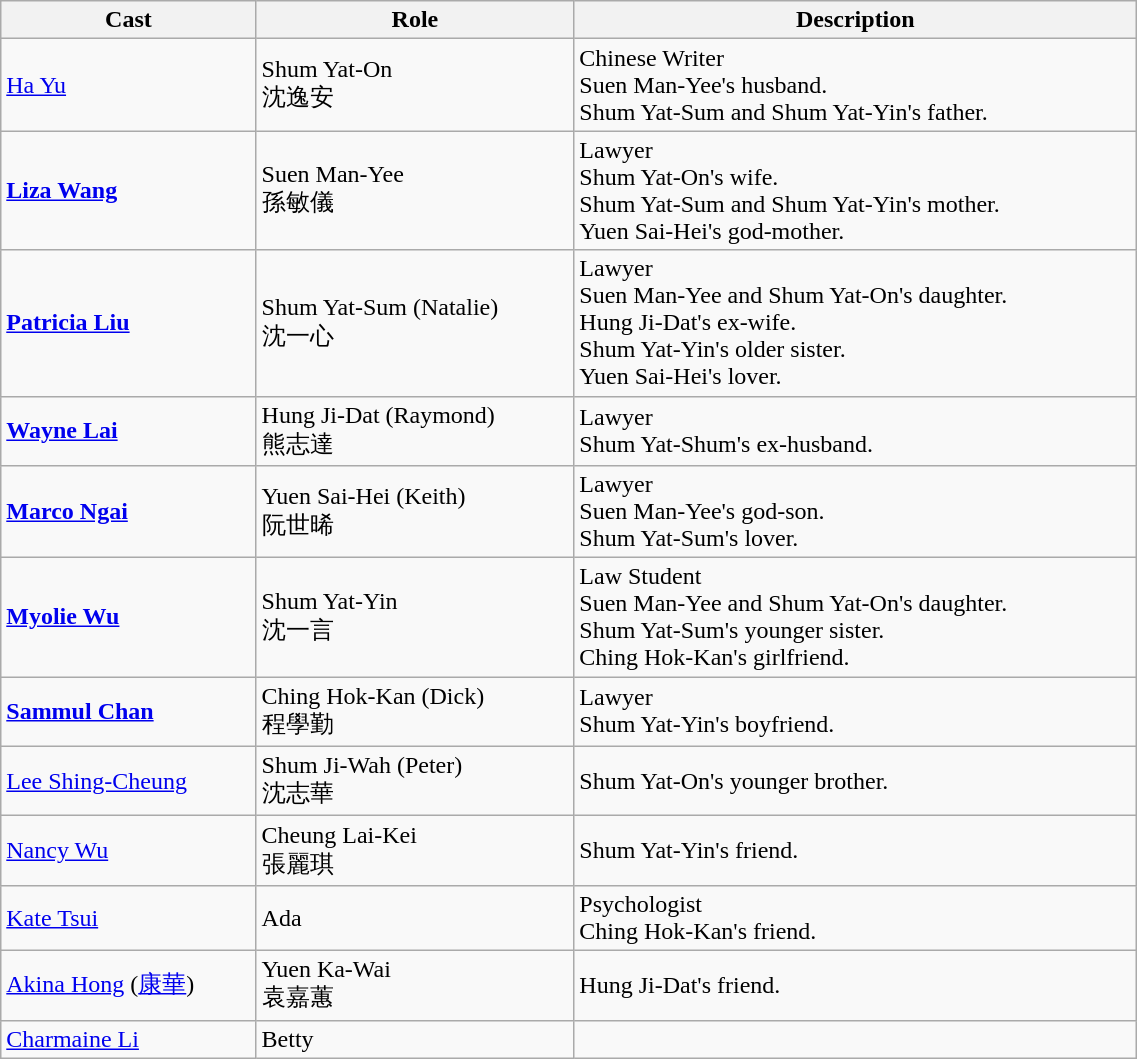<table class="wikitable" width="60%">
<tr>
<th>Cast</th>
<th>Role</th>
<th>Description</th>
</tr>
<tr>
<td><a href='#'>Ha Yu</a></td>
<td>Shum Yat-On <br> 沈逸安</td>
<td>Chinese Writer <br> Suen Man-Yee's husband. <br> Shum Yat-Sum and Shum Yat-Yin's father.</td>
</tr>
<tr>
<td><strong><a href='#'>Liza Wang</a></strong></td>
<td>Suen Man-Yee <br> 孫敏儀</td>
<td>Lawyer <br> Shum Yat-On's wife. <br> Shum Yat-Sum and Shum Yat-Yin's mother. <br> Yuen Sai-Hei's god-mother.</td>
</tr>
<tr>
<td><strong><a href='#'>Patricia Liu</a></strong></td>
<td>Shum Yat-Sum (Natalie) <br> 沈一心</td>
<td>Lawyer <br> Suen Man-Yee and Shum Yat-On's daughter. <br> Hung Ji-Dat's ex-wife. <br> Shum Yat-Yin's older sister. <br> Yuen Sai-Hei's lover.</td>
</tr>
<tr>
<td><strong><a href='#'>Wayne Lai</a></strong></td>
<td>Hung Ji-Dat (Raymond) <br> 熊志達</td>
<td>Lawyer <br> Shum Yat-Shum's ex-husband.</td>
</tr>
<tr>
<td><strong><a href='#'>Marco Ngai</a></strong></td>
<td>Yuen Sai-Hei (Keith) <br> 阮世晞</td>
<td>Lawyer <br> Suen Man-Yee's god-son. <br> Shum Yat-Sum's lover.</td>
</tr>
<tr>
<td><strong><a href='#'>Myolie Wu</a></strong></td>
<td>Shum Yat-Yin <br> 沈一言</td>
<td>Law Student <br> Suen Man-Yee and Shum Yat-On's daughter. <br> Shum Yat-Sum's younger sister. <br> Ching Hok-Kan's girlfriend.</td>
</tr>
<tr>
<td><strong><a href='#'>Sammul Chan</a></strong></td>
<td>Ching Hok-Kan (Dick) <br> 程學勤</td>
<td>Lawyer <br> Shum Yat-Yin's boyfriend.</td>
</tr>
<tr>
<td><a href='#'>Lee Shing-Cheung</a></td>
<td>Shum Ji-Wah (Peter) <br> 沈志華</td>
<td>Shum Yat-On's younger brother.</td>
</tr>
<tr>
<td><a href='#'>Nancy Wu</a></td>
<td>Cheung Lai-Kei <br> 張麗琪</td>
<td>Shum Yat-Yin's friend.</td>
</tr>
<tr>
<td><a href='#'>Kate Tsui</a></td>
<td>Ada</td>
<td>Psychologist <br> Ching Hok-Kan's friend.</td>
</tr>
<tr>
<td><a href='#'>Akina Hong</a> (<a href='#'>康華</a>)</td>
<td>Yuen Ka-Wai <br> 袁嘉蕙</td>
<td>Hung Ji-Dat's friend.</td>
</tr>
<tr>
<td><a href='#'>Charmaine Li</a></td>
<td>Betty</td>
<td></td>
</tr>
</table>
